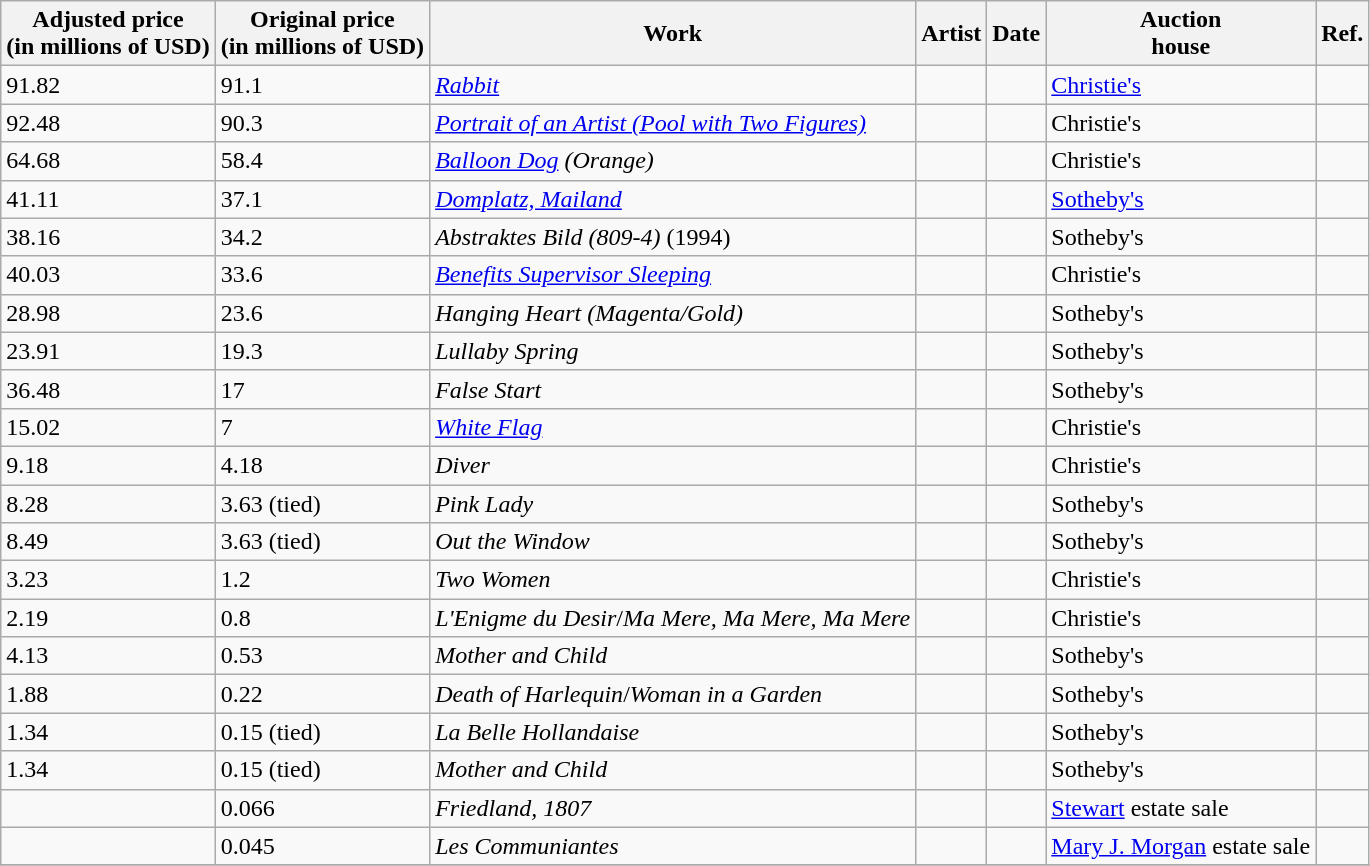<table class="wikitable sortable">
<tr>
<th>Adjusted price<br>(in millions of USD)</th>
<th>Original price<br>(in millions of USD)</th>
<th>Work</th>
<th>Artist</th>
<th>Date</th>
<th>Auction<br>house</th>
<th>Ref.</th>
</tr>
<tr>
<td>91.82</td>
<td>91.1</td>
<td><em><a href='#'>Rabbit</a></em></td>
<td></td>
<td></td>
<td><a href='#'>Christie's</a></td>
<td></td>
</tr>
<tr>
<td>92.48</td>
<td>90.3</td>
<td><em><a href='#'>Portrait of an Artist (Pool with Two Figures)</a></em></td>
<td></td>
<td></td>
<td>Christie's</td>
<td></td>
</tr>
<tr>
<td>64.68</td>
<td>58.4</td>
<td><em><a href='#'>Balloon Dog</a> (Orange)</em></td>
<td></td>
<td></td>
<td>Christie's</td>
<td></td>
</tr>
<tr>
<td>41.11</td>
<td>37.1</td>
<td><em><a href='#'>Domplatz, Mailand</a></em></td>
<td></td>
<td></td>
<td><a href='#'>Sotheby's</a></td>
<td></td>
</tr>
<tr>
<td>38.16</td>
<td>34.2</td>
<td><em>Abstraktes Bild (809-4)</em> (1994)</td>
<td></td>
<td></td>
<td>Sotheby's</td>
<td></td>
</tr>
<tr>
<td>40.03</td>
<td>33.6</td>
<td><em><a href='#'>Benefits Supervisor Sleeping</a></em></td>
<td></td>
<td></td>
<td>Christie's</td>
<td></td>
</tr>
<tr>
<td>28.98</td>
<td>23.6</td>
<td><em>Hanging Heart (Magenta/Gold)</em></td>
<td></td>
<td></td>
<td>Sotheby's</td>
<td></td>
</tr>
<tr>
<td>23.91</td>
<td>19.3</td>
<td><em>Lullaby Spring</em></td>
<td></td>
<td></td>
<td>Sotheby's</td>
<td></td>
</tr>
<tr>
<td>36.48</td>
<td>17</td>
<td><em>False Start</em></td>
<td></td>
<td></td>
<td>Sotheby's</td>
<td></td>
</tr>
<tr>
<td>15.02</td>
<td>7</td>
<td><em><a href='#'>White Flag</a></em></td>
<td></td>
<td></td>
<td>Christie's</td>
<td></td>
</tr>
<tr>
<td>9.18</td>
<td>4.18</td>
<td><em>Diver</em></td>
<td></td>
<td></td>
<td>Christie's</td>
<td></td>
</tr>
<tr>
<td>8.28</td>
<td>3.63 (tied)</td>
<td><em>Pink Lady</em></td>
<td></td>
<td></td>
<td>Sotheby's</td>
<td></td>
</tr>
<tr>
<td>8.49</td>
<td>3.63 (tied)</td>
<td><em>Out the Window</em></td>
<td></td>
<td></td>
<td>Sotheby's</td>
<td></td>
</tr>
<tr>
<td>3.23</td>
<td>1.2</td>
<td><em>Two Women</em></td>
<td></td>
<td></td>
<td>Christie's</td>
<td></td>
</tr>
<tr>
<td>2.19</td>
<td>0.8</td>
<td><em>L'Enigme du Desir</em>/<em>Ma Mere, Ma Mere, Ma Mere</em></td>
<td></td>
<td></td>
<td>Christie's</td>
<td></td>
</tr>
<tr>
<td>4.13</td>
<td>0.53</td>
<td><em>Mother and Child</em></td>
<td></td>
<td></td>
<td>Sotheby's</td>
<td></td>
</tr>
<tr>
<td>1.88</td>
<td>0.22</td>
<td><em>Death of Harlequin</em>/<em>Woman in a Garden</em></td>
<td></td>
<td></td>
<td>Sotheby's</td>
<td></td>
</tr>
<tr>
<td>1.34</td>
<td>0.15 (tied)</td>
<td><em>La Belle Hollandaise</em></td>
<td></td>
<td></td>
<td>Sotheby's</td>
<td></td>
</tr>
<tr>
<td>1.34</td>
<td>0.15 (tied)</td>
<td><em>Mother and Child</em></td>
<td></td>
<td></td>
<td>Sotheby's</td>
<td></td>
</tr>
<tr>
<td></td>
<td>0.066</td>
<td><em>Friedland, 1807</em></td>
<td></td>
<td></td>
<td><a href='#'>Stewart</a> estate sale</td>
<td></td>
</tr>
<tr>
<td></td>
<td>0.045</td>
<td><em>Les Communiantes</em></td>
<td></td>
<td></td>
<td><a href='#'>Mary J. Morgan</a> estate sale</td>
<td></td>
</tr>
<tr>
</tr>
</table>
